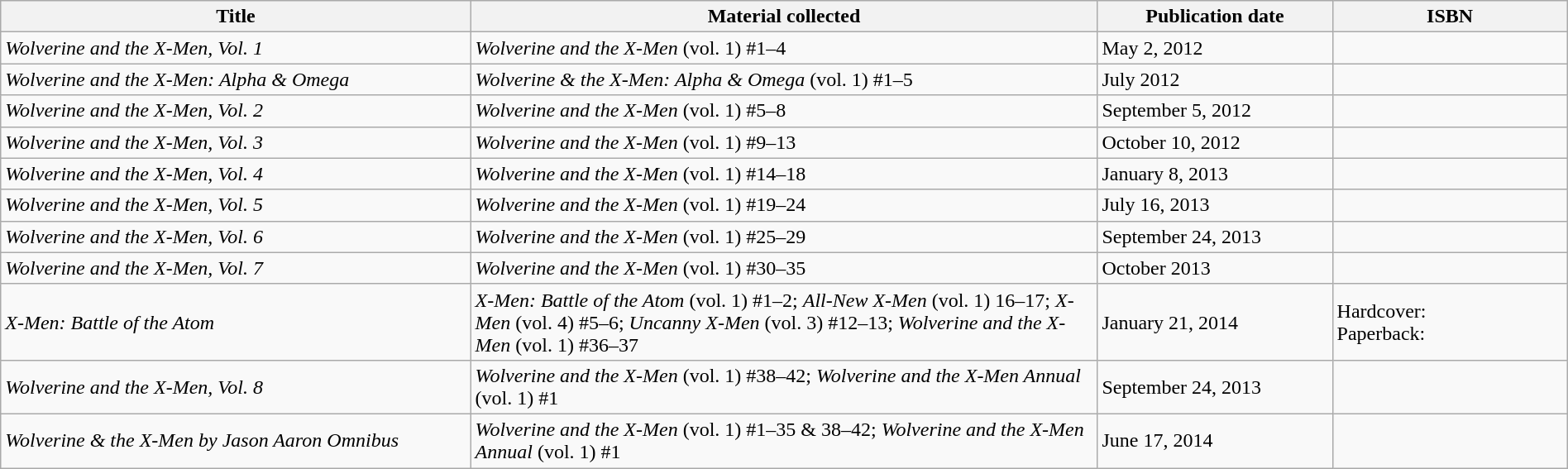<table class="wikitable" width="100%">
<tr>
<th width="30%">Title</th>
<th width="40%">Material collected</th>
<th width="15%">Publication date</th>
<th width="15%">ISBN</th>
</tr>
<tr>
<td><em>Wolverine and the X-Men, Vol. 1</em></td>
<td><em>Wolverine and the X-Men</em> (vol. 1) #1–4</td>
<td>May 2, 2012</td>
<td></td>
</tr>
<tr>
<td><em>Wolverine and the X-Men: Alpha & Omega</em></td>
<td><em>Wolverine & the X-Men: Alpha & Omega</em> (vol. 1) #1–5</td>
<td>July 2012</td>
<td></td>
</tr>
<tr>
<td><em>Wolverine and the X-Men, Vol. 2</em></td>
<td><em>Wolverine and the X-Men</em> (vol. 1) #5–8</td>
<td>September 5, 2012</td>
<td></td>
</tr>
<tr>
<td><em>Wolverine and the X-Men, Vol. 3</em></td>
<td><em>Wolverine and the X-Men</em> (vol. 1) #9–13</td>
<td>October 10, 2012</td>
<td></td>
</tr>
<tr>
<td><em>Wolverine and the X-Men, Vol. 4</em></td>
<td><em>Wolverine and the X-Men</em> (vol. 1) #14–18</td>
<td>January 8, 2013</td>
<td></td>
</tr>
<tr>
<td><em>Wolverine and the X-Men, Vol. 5</em></td>
<td><em>Wolverine and the X-Men</em> (vol. 1) #19–24</td>
<td>July 16, 2013</td>
<td></td>
</tr>
<tr>
<td><em>Wolverine and the X-Men, Vol. 6</em></td>
<td><em>Wolverine and the X-Men</em> (vol. 1) #25–29</td>
<td>September 24, 2013</td>
<td></td>
</tr>
<tr>
<td><em>Wolverine and the X-Men, Vol. 7</em></td>
<td><em>Wolverine and the X-Men</em> (vol. 1) #30–35</td>
<td>October 2013</td>
<td></td>
</tr>
<tr>
<td><em>X-Men: Battle of the Atom</em></td>
<td><em>X-Men: Battle of the Atom</em> (vol. 1) #1–2; <em>All-New X-Men</em> (vol. 1) 16–17; <em>X-Men</em> (vol. 4) #5–6; <em>Uncanny X-Men</em> (vol. 3) #12–13; <em>Wolverine and the X-Men</em> (vol. 1) #36–37</td>
<td>January 21, 2014</td>
<td>Hardcover: <br>Paperback: </td>
</tr>
<tr>
<td><em>Wolverine and the X-Men, Vol. 8</em></td>
<td><em>Wolverine and the X-Men</em> (vol. 1) #38–42; <em>Wolverine and the X-Men Annual</em> (vol. 1) #1</td>
<td>September 24, 2013</td>
<td></td>
</tr>
<tr>
<td><em>Wolverine & the X-Men by Jason Aaron Omnibus</em></td>
<td><em>Wolverine and the X-Men</em> (vol. 1) #1–35 & 38–42; <em>Wolverine and the X-Men Annual</em> (vol. 1) #1</td>
<td>June 17, 2014</td>
<td></td>
</tr>
</table>
